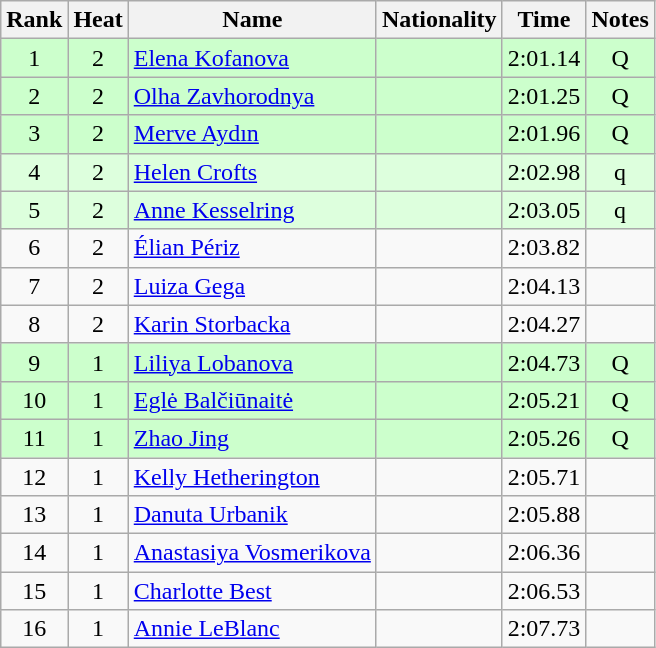<table class="wikitable sortable" style="text-align:center">
<tr>
<th>Rank</th>
<th>Heat</th>
<th>Name</th>
<th>Nationality</th>
<th>Time</th>
<th>Notes</th>
</tr>
<tr bgcolor=ccffcc>
<td>1</td>
<td>2</td>
<td align=left><a href='#'>Elena Kofanova</a></td>
<td align=left></td>
<td>2:01.14</td>
<td>Q</td>
</tr>
<tr bgcolor=ccffcc>
<td>2</td>
<td>2</td>
<td align=left><a href='#'>Olha Zavhorodnya</a></td>
<td align=left></td>
<td>2:01.25</td>
<td>Q</td>
</tr>
<tr bgcolor=ccffcc>
<td>3</td>
<td>2</td>
<td align=left><a href='#'>Merve Aydın</a></td>
<td align=left></td>
<td>2:01.96</td>
<td>Q</td>
</tr>
<tr bgcolor=ddffdd>
<td>4</td>
<td>2</td>
<td align=left><a href='#'>Helen Crofts</a></td>
<td align=left></td>
<td>2:02.98</td>
<td>q</td>
</tr>
<tr bgcolor=ddffdd>
<td>5</td>
<td>2</td>
<td align=left><a href='#'>Anne Kesselring</a></td>
<td align=left></td>
<td>2:03.05</td>
<td>q</td>
</tr>
<tr>
<td>6</td>
<td>2</td>
<td align=left><a href='#'>Élian Périz</a></td>
<td align=left></td>
<td>2:03.82</td>
<td></td>
</tr>
<tr>
<td>7</td>
<td>2</td>
<td align=left><a href='#'>Luiza Gega</a></td>
<td align=left></td>
<td>2:04.13</td>
<td></td>
</tr>
<tr>
<td>8</td>
<td>2</td>
<td align=left><a href='#'>Karin Storbacka</a></td>
<td align=left></td>
<td>2:04.27</td>
<td></td>
</tr>
<tr bgcolor=ccffcc>
<td>9</td>
<td>1</td>
<td align=left><a href='#'>Liliya Lobanova</a></td>
<td align=left></td>
<td>2:04.73</td>
<td>Q</td>
</tr>
<tr bgcolor=ccffcc>
<td>10</td>
<td>1</td>
<td align=left><a href='#'>Eglė Balčiūnaitė</a></td>
<td align=left></td>
<td>2:05.21</td>
<td>Q</td>
</tr>
<tr bgcolor=ccffcc>
<td>11</td>
<td>1</td>
<td align=left><a href='#'>Zhao Jing</a></td>
<td align=left></td>
<td>2:05.26</td>
<td>Q</td>
</tr>
<tr>
<td>12</td>
<td>1</td>
<td align=left><a href='#'>Kelly Hetherington</a></td>
<td align=left></td>
<td>2:05.71</td>
<td></td>
</tr>
<tr>
<td>13</td>
<td>1</td>
<td align=left><a href='#'>Danuta Urbanik</a></td>
<td align=left></td>
<td>2:05.88</td>
<td></td>
</tr>
<tr>
<td>14</td>
<td>1</td>
<td align=left><a href='#'>Anastasiya Vosmerikova</a></td>
<td align=left></td>
<td>2:06.36</td>
<td></td>
</tr>
<tr>
<td>15</td>
<td>1</td>
<td align=left><a href='#'>Charlotte Best</a></td>
<td align=left></td>
<td>2:06.53</td>
<td></td>
</tr>
<tr>
<td>16</td>
<td>1</td>
<td align=left><a href='#'>Annie LeBlanc</a></td>
<td align=left></td>
<td>2:07.73</td>
<td></td>
</tr>
</table>
